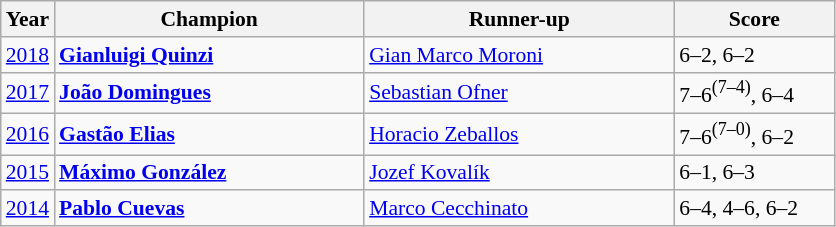<table class="wikitable" style="font-size:90%">
<tr>
<th>Year</th>
<th width="200">Champion</th>
<th width="200">Runner-up</th>
<th width="100">Score</th>
</tr>
<tr>
<td><a href='#'>2018</a></td>
<td> <strong><a href='#'>Gianluigi Quinzi</a></strong></td>
<td> <a href='#'>Gian Marco Moroni</a></td>
<td>6–2, 6–2</td>
</tr>
<tr>
<td><a href='#'>2017</a></td>
<td> <strong><a href='#'>João Domingues</a></strong></td>
<td> <a href='#'>Sebastian Ofner</a></td>
<td>7–6<sup>(7–4)</sup>, 6–4</td>
</tr>
<tr>
<td><a href='#'>2016</a></td>
<td> <strong><a href='#'>Gastão Elias</a></strong></td>
<td> <a href='#'>Horacio Zeballos</a></td>
<td>7–6<sup>(7–0)</sup>, 6–2</td>
</tr>
<tr>
<td><a href='#'>2015</a></td>
<td> <strong><a href='#'>Máximo González</a></strong></td>
<td> <a href='#'>Jozef Kovalík</a></td>
<td>6–1, 6–3</td>
</tr>
<tr>
<td><a href='#'>2014</a></td>
<td> <strong><a href='#'>Pablo Cuevas</a></strong></td>
<td> <a href='#'>Marco Cecchinato</a></td>
<td>6–4, 4–6, 6–2</td>
</tr>
</table>
